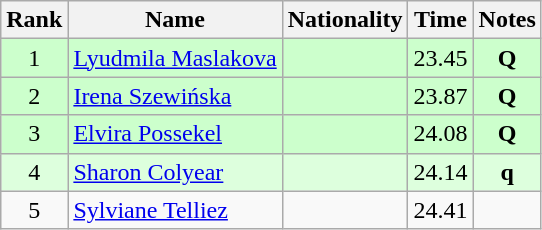<table class="wikitable sortable" style="text-align:center">
<tr>
<th>Rank</th>
<th>Name</th>
<th>Nationality</th>
<th>Time</th>
<th>Notes</th>
</tr>
<tr bgcolor=ccffcc>
<td>1</td>
<td align=left><a href='#'>Lyudmila Maslakova</a></td>
<td align=left></td>
<td>23.45</td>
<td><strong>Q</strong></td>
</tr>
<tr bgcolor=ccffcc>
<td>2</td>
<td align=left><a href='#'>Irena Szewińska</a></td>
<td align=left></td>
<td>23.87</td>
<td><strong>Q</strong></td>
</tr>
<tr bgcolor=ccffcc>
<td>3</td>
<td align=left><a href='#'>Elvira Possekel</a></td>
<td align=left></td>
<td>24.08</td>
<td><strong>Q</strong></td>
</tr>
<tr bgcolor=ddffdd>
<td>4</td>
<td align=left><a href='#'>Sharon Colyear</a></td>
<td align=left></td>
<td>24.14</td>
<td><strong>q</strong></td>
</tr>
<tr>
<td>5</td>
<td align=left><a href='#'>Sylviane Telliez</a></td>
<td align=left></td>
<td>24.41</td>
<td></td>
</tr>
</table>
